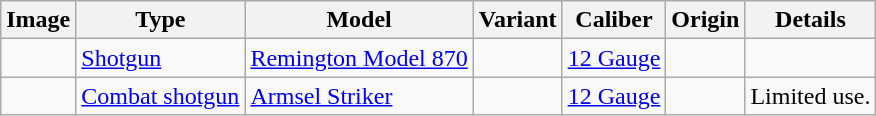<table class="wikitable">
<tr>
<th>Image</th>
<th>Type</th>
<th>Model</th>
<th>Variant</th>
<th>Caliber</th>
<th>Origin</th>
<th>Details</th>
</tr>
<tr>
<td></td>
<td><a href='#'>Shotgun</a></td>
<td><a href='#'>Remington Model 870</a></td>
<td></td>
<td><a href='#'>12 Gauge</a></td>
<td></td>
<td></td>
</tr>
<tr>
<td></td>
<td><a href='#'>Combat shotgun</a></td>
<td><a href='#'>Armsel Striker</a></td>
<td></td>
<td><a href='#'>12 Gauge</a></td>
<td></td>
<td>Limited use.</td>
</tr>
</table>
